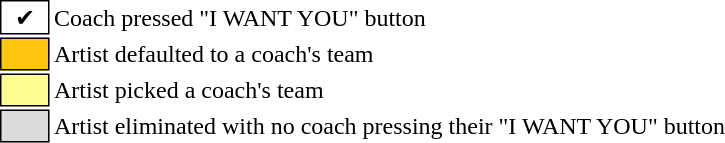<table class="toccolours" style="font-size: 100%; white-space: nowrap;">
<tr>
<td style="background:#ffffff; border:1px solid black;">  ✔  </td>
<td>Coach pressed "I WANT YOU" button</td>
</tr>
<tr>
<td style="background:#ffc40c; border:1px solid black;">      </td>
<td>Artist defaulted to a coach's team</td>
</tr>
<tr>
<td style="background:#fdfc8f; border:1px solid black;">      </td>
<td style="padding-right: 8px">Artist picked a coach's team</td>
</tr>
<tr>
<td style="background:#dcdcdc; border:1px solid black;">      </td>
<td>Artist eliminated with no coach pressing their "I WANT YOU" button</td>
</tr>
</table>
